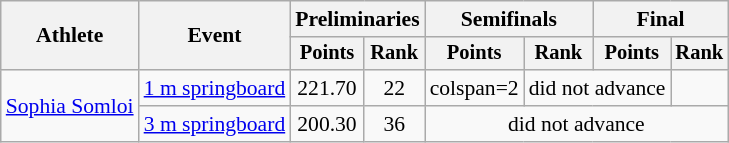<table class=wikitable style="font-size:90%;">
<tr>
<th rowspan="2">Athlete</th>
<th rowspan="2">Event</th>
<th colspan="2">Preliminaries</th>
<th colspan="2">Semifinals</th>
<th colspan="2">Final</th>
</tr>
<tr style="font-size:95%">
<th>Points</th>
<th>Rank</th>
<th>Points</th>
<th>Rank</th>
<th>Points</th>
<th>Rank</th>
</tr>
<tr align=center>
<td align=left rowspan=2><a href='#'>Sophia Somloi</a></td>
<td align=left><a href='#'>1 m springboard</a></td>
<td>221.70</td>
<td>22</td>
<td>colspan=2 </td>
<td colspan=2>did not advance</td>
</tr>
<tr align=center>
<td align=left><a href='#'>3 m springboard</a></td>
<td>200.30</td>
<td>36</td>
<td colspan=4>did not advance</td>
</tr>
</table>
